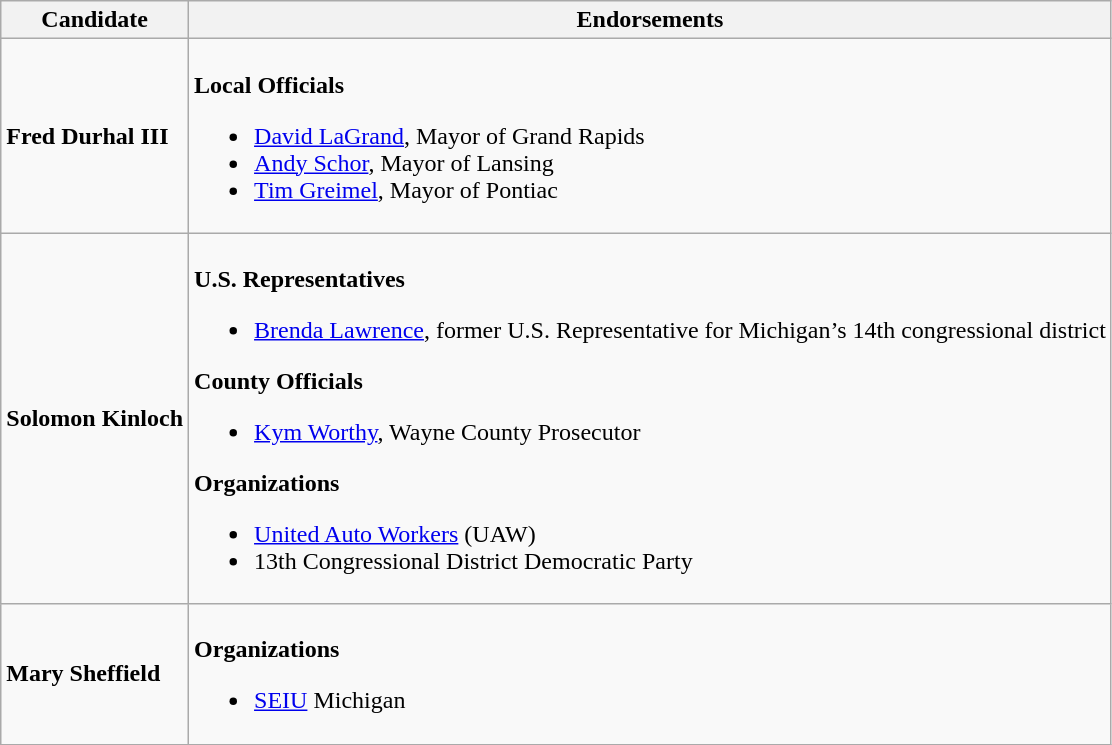<table class="wikitable">
<tr>
<th>Candidate</th>
<th>Endorsements</th>
</tr>
<tr>
<td><strong>Fred Durhal III</strong></td>
<td><br><strong>Local Officials</strong><ul><li><a href='#'>David LaGrand</a>, Mayor of Grand Rapids</li><li><a href='#'>Andy Schor</a>, Mayor of Lansing</li><li><a href='#'>Tim Greimel</a>, Mayor of Pontiac</li></ul></td>
</tr>
<tr>
<td><strong>Solomon Kinloch</strong></td>
<td><br><strong>U.S. Representatives</strong><ul><li><a href='#'>Brenda Lawrence</a>, former U.S. Representative for Michigan’s 14th congressional district</li></ul><strong>County Officials</strong><ul><li><a href='#'>Kym Worthy</a>, Wayne County Prosecutor</li></ul><strong>Organizations</strong><ul><li><a href='#'>United Auto Workers</a> (UAW)</li><li>13th Congressional District Democratic Party</li></ul></td>
</tr>
<tr>
<td><strong>Mary Sheffield</strong></td>
<td><br><strong>Organizations</strong><ul><li><a href='#'>SEIU</a> Michigan</li></ul></td>
</tr>
</table>
